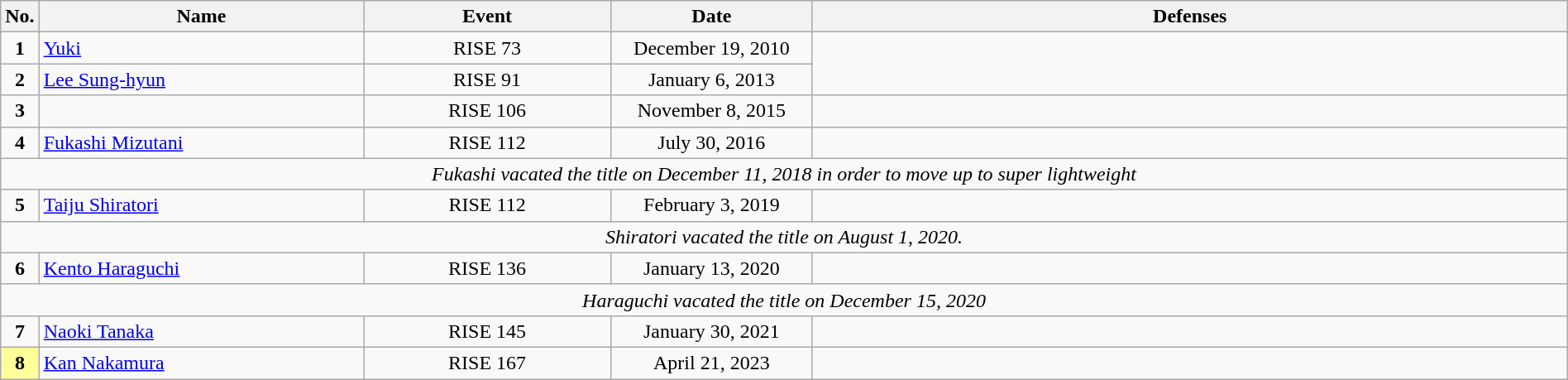<table class="wikitable" style="width:100%; font-size:100%;">
<tr>
<th style= width:1%;">No.</th>
<th style= width:21%;">Name</th>
<th style= width:16%;">Event</th>
<th style=width:13%;">Date</th>
<th style= width:49%;">Defenses</th>
</tr>
<tr>
<td align=center><strong>1</strong></td>
<td align=left> <a href='#'>Yuki</a> <br></td>
<td align=center>RISE 73 <br></td>
<td align=center>December 19, 2010</td>
</tr>
<tr>
<td align=center><strong>2</strong></td>
<td align=left> <a href='#'>Lee Sung-hyun</a> <br></td>
<td align=center>RISE 91 <br></td>
<td align=center>January 6, 2013</td>
</tr>
<tr>
<td align=center><strong>3</strong></td>
<td align=left><br></td>
<td align=center>RISE 106 <br></td>
<td align=center>November 8, 2015</td>
<td align=left></td>
</tr>
<tr>
<td align=center><strong>4</strong></td>
<td align=left> <a href='#'>Fukashi Mizutani</a> <br> </td>
<td align=center>RISE 112 <br></td>
<td align=center>July 30, 2016</td>
<td align=left></td>
</tr>
<tr>
<td colspan=5 align=center><em>Fukashi vacated the title on December 11, 2018 in order to move up to super lightweight</em></td>
</tr>
<tr>
<td align=center><strong>5</strong></td>
<td align=left> <a href='#'>Taiju Shiratori</a> <br> </td>
<td align=center>RISE 112 <br></td>
<td align=center>February 3, 2019</td>
<td align=left></td>
</tr>
<tr>
<td colspan=5 align=center><em>Shiratori vacated the title on August 1, 2020.</em></td>
</tr>
<tr>
<td align=center><strong>6</strong></td>
<td align=left> <a href='#'>Kento Haraguchi</a> <br></td>
<td align=center>RISE 136 <br></td>
<td align=center>January 13, 2020</td>
<td align=left></td>
</tr>
<tr>
<td colspan=5 align=center><em>Haraguchi vacated the title on December 15, 2020</em></td>
</tr>
<tr>
<td align=center><strong>7</strong></td>
<td align=left> <a href='#'>Naoki Tanaka</a> <br></td>
<td align=center>RISE 145 <br></td>
<td align=center>January 30, 2021</td>
<td align=left></td>
</tr>
<tr>
<td align=center bgcolor="#FFFF99"><strong>8</strong></td>
<td align=left> <a href='#'>Kan Nakamura</a> <br></td>
<td align=center>RISE 167 <br></td>
<td align=center>April 21, 2023</td>
<td align=left></td>
</tr>
</table>
